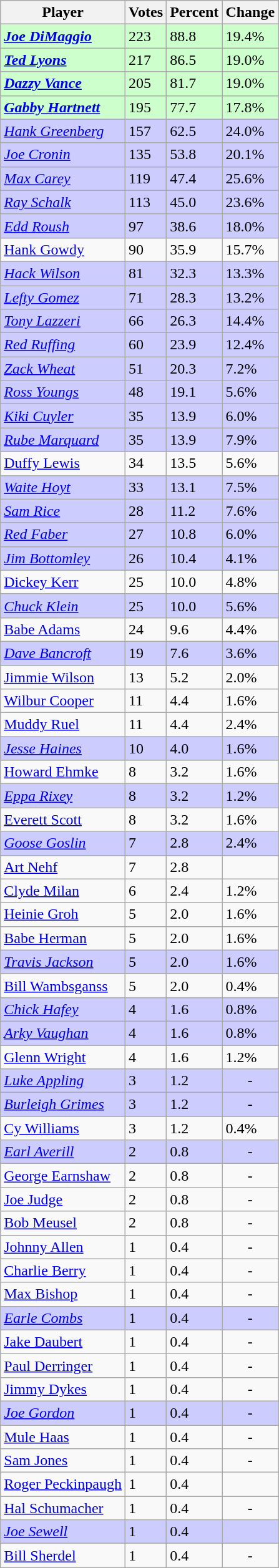<table class="wikitable">
<tr>
<th>Player</th>
<th>Votes</th>
<th>Percent</th>
<th>Change</th>
</tr>
<tr bgcolor="#ccffcc">
<td><strong><em><a href='#'>Joe DiMaggio</a></em></strong></td>
<td>223</td>
<td>88.8</td>
<td align="left"> 19.4%</td>
</tr>
<tr bgcolor="#ccffcc">
<td><strong><em><a href='#'>Ted Lyons</a></em></strong></td>
<td>217</td>
<td>86.5</td>
<td align="left"> 19.0%</td>
</tr>
<tr bgcolor="#ccffcc">
<td><strong><em><a href='#'>Dazzy Vance</a></em></strong></td>
<td>205</td>
<td>81.7</td>
<td align="left"> 19.0%</td>
</tr>
<tr bgcolor="#ccffcc">
<td><strong><em><a href='#'>Gabby Hartnett</a></em></strong></td>
<td>195</td>
<td>77.7</td>
<td align="left"> 17.8%</td>
</tr>
<tr bgcolor="#ccccff">
<td><em><a href='#'>Hank Greenberg</a></em></td>
<td>157</td>
<td>62.5</td>
<td align="left"> 24.0%</td>
</tr>
<tr bgcolor="#ccccff">
<td><em><a href='#'>Joe Cronin</a></em></td>
<td>135</td>
<td>53.8</td>
<td align="left"> 20.1%</td>
</tr>
<tr bgcolor="#ccccff">
<td><em><a href='#'>Max Carey</a></em></td>
<td>119</td>
<td>47.4</td>
<td align="left"> 25.6%</td>
</tr>
<tr bgcolor="#ccccff">
<td><em><a href='#'>Ray Schalk</a></em></td>
<td>113</td>
<td>45.0</td>
<td align="left"> 23.6%</td>
</tr>
<tr bgcolor="#ccccff">
<td><em><a href='#'>Edd Roush</a></em></td>
<td>97</td>
<td>38.6</td>
<td align="left"> 18.0%</td>
</tr>
<tr>
<td><a href='#'>Hank Gowdy</a></td>
<td>90</td>
<td>35.9</td>
<td align="left"> 15.7%</td>
</tr>
<tr bgcolor="#ccccff">
<td><em><a href='#'>Hack Wilson</a></em></td>
<td>81</td>
<td>32.3</td>
<td align="left"> 13.3%</td>
</tr>
<tr bgcolor="#ccccff">
<td><em><a href='#'>Lefty Gomez</a></em></td>
<td>71</td>
<td>28.3</td>
<td align="left"> 13.2%</td>
</tr>
<tr bgcolor="#ccccff">
<td><em><a href='#'>Tony Lazzeri</a></em></td>
<td>66</td>
<td>26.3</td>
<td align="left"> 14.4%</td>
</tr>
<tr bgcolor="#ccccff">
<td><em><a href='#'>Red Ruffing</a></em></td>
<td>60</td>
<td>23.9</td>
<td align="left"> 12.4%</td>
</tr>
<tr bgcolor="#ccccff">
<td><em><a href='#'>Zack Wheat</a></em></td>
<td>51</td>
<td>20.3</td>
<td align="left"> 7.2%</td>
</tr>
<tr bgcolor="#ccccff">
<td><em><a href='#'>Ross Youngs</a></em></td>
<td>48</td>
<td>19.1</td>
<td align="left"> 5.6%</td>
</tr>
<tr bgcolor="#ccccff">
<td><em><a href='#'>Kiki Cuyler</a></em></td>
<td>35</td>
<td>13.9</td>
<td align="left"> 6.0%</td>
</tr>
<tr bgcolor="#ccccff">
<td><em><a href='#'>Rube Marquard</a></em></td>
<td>35</td>
<td>13.9</td>
<td align="left"> 7.9%</td>
</tr>
<tr>
<td><a href='#'>Duffy Lewis</a></td>
<td>34</td>
<td>13.5</td>
<td align="left"> 5.6%</td>
</tr>
<tr bgcolor="#ccccff">
<td><em><a href='#'>Waite Hoyt</a></em></td>
<td>33</td>
<td>13.1</td>
<td align="left"> 7.5%</td>
</tr>
<tr bgcolor="#ccccff">
<td><em><a href='#'>Sam Rice</a></em></td>
<td>28</td>
<td>11.2</td>
<td align="left"> 7.6%</td>
</tr>
<tr bgcolor="#ccccff">
<td><em><a href='#'>Red Faber</a></em></td>
<td>27</td>
<td>10.8</td>
<td align="left"> 6.0%</td>
</tr>
<tr bgcolor="#ccccff">
<td><em><a href='#'>Jim Bottomley</a></em></td>
<td>26</td>
<td>10.4</td>
<td align="left"> 4.1%</td>
</tr>
<tr>
<td><a href='#'>Dickey Kerr</a></td>
<td>25</td>
<td>10.0</td>
<td align="left"> 4.8%</td>
</tr>
<tr bgcolor="#ccccff">
<td><em><a href='#'>Chuck Klein</a></em></td>
<td>25</td>
<td>10.0</td>
<td align="left"> 5.6%</td>
</tr>
<tr>
<td><a href='#'>Babe Adams</a></td>
<td>24</td>
<td>9.6</td>
<td align="left"> 4.4%</td>
</tr>
<tr bgcolor="#ccccff">
<td><em><a href='#'>Dave Bancroft</a></em></td>
<td>19</td>
<td>7.6</td>
<td align="left"> 3.6%</td>
</tr>
<tr>
<td><a href='#'>Jimmie Wilson</a></td>
<td>13</td>
<td>5.2</td>
<td align="left"> 2.0%</td>
</tr>
<tr>
<td><a href='#'>Wilbur Cooper</a></td>
<td>11</td>
<td>4.4</td>
<td align="left"> 1.6%</td>
</tr>
<tr>
<td><a href='#'>Muddy Ruel</a></td>
<td>11</td>
<td>4.4</td>
<td align="left"> 2.4%</td>
</tr>
<tr bgcolor="#ccccff">
<td><em><a href='#'>Jesse Haines</a></em></td>
<td>10</td>
<td>4.0</td>
<td align="left"> 1.6%</td>
</tr>
<tr>
<td><a href='#'>Howard Ehmke</a></td>
<td>8</td>
<td>3.2</td>
<td align="left"> 1.6%</td>
</tr>
<tr bgcolor="#ccccff">
<td><em><a href='#'>Eppa Rixey</a></em></td>
<td>8</td>
<td>3.2</td>
<td align="left"> 1.2%</td>
</tr>
<tr>
<td><a href='#'>Everett Scott</a></td>
<td>8</td>
<td>3.2</td>
<td align="left"> 1.6%</td>
</tr>
<tr bgcolor="#ccccff">
<td><em><a href='#'>Goose Goslin</a></em></td>
<td>7</td>
<td>2.8</td>
<td align="left"> 2.4%</td>
</tr>
<tr>
<td><a href='#'>Art Nehf</a></td>
<td>7</td>
<td>2.8</td>
<td align=center></td>
</tr>
<tr>
<td><a href='#'>Clyde Milan</a></td>
<td>6</td>
<td>2.4</td>
<td align="left"> 1.2%</td>
</tr>
<tr>
<td><a href='#'>Heinie Groh</a></td>
<td>5</td>
<td>2.0</td>
<td align="left"> 1.6%</td>
</tr>
<tr>
<td><a href='#'>Babe Herman</a></td>
<td>5</td>
<td>2.0</td>
<td align="left"> 1.6%</td>
</tr>
<tr bgcolor="#ccccff">
<td><em><a href='#'>Travis Jackson</a></em></td>
<td>5</td>
<td>2.0</td>
<td align="left"> 1.6%</td>
</tr>
<tr>
<td><a href='#'>Bill Wambsganss</a></td>
<td>5</td>
<td>2.0</td>
<td align="left"> 0.4%</td>
</tr>
<tr bgcolor="#ccccff">
<td><em><a href='#'>Chick Hafey</a></em></td>
<td>4</td>
<td>1.6</td>
<td align="left"> 0.8%</td>
</tr>
<tr bgcolor="#ccccff">
<td><em><a href='#'>Arky Vaughan</a></em></td>
<td>4</td>
<td>1.6</td>
<td align="left"> 0.8%</td>
</tr>
<tr>
<td><a href='#'>Glenn Wright</a></td>
<td>4</td>
<td>1.6</td>
<td align="left"> 1.2%</td>
</tr>
<tr bgcolor="#ccccff">
<td><em><a href='#'>Luke Appling</a></em></td>
<td>3</td>
<td>1.2</td>
<td align=center>-</td>
</tr>
<tr bgcolor="#ccccff">
<td><em><a href='#'>Burleigh Grimes</a></em></td>
<td>3</td>
<td>1.2</td>
<td align=center>-</td>
</tr>
<tr>
<td><a href='#'>Cy Williams</a></td>
<td>3</td>
<td>1.2</td>
<td align="left"> 0.4%</td>
</tr>
<tr bgcolor="#ccccff">
<td><em><a href='#'>Earl Averill</a></em></td>
<td>2</td>
<td>0.8</td>
<td align=center>-</td>
</tr>
<tr>
<td><a href='#'>George Earnshaw</a></td>
<td>2</td>
<td>0.8</td>
<td align=center>-</td>
</tr>
<tr>
<td><a href='#'>Joe Judge</a></td>
<td>2</td>
<td>0.8</td>
<td align=center>-</td>
</tr>
<tr>
<td><a href='#'>Bob Meusel</a></td>
<td>2</td>
<td>0.8</td>
<td align=center>-</td>
</tr>
<tr>
<td><a href='#'>Johnny Allen</a></td>
<td>1</td>
<td>0.4</td>
<td align=center>-</td>
</tr>
<tr>
<td><a href='#'>Charlie Berry</a></td>
<td>1</td>
<td>0.4</td>
<td align=center>-</td>
</tr>
<tr>
<td><a href='#'>Max Bishop</a></td>
<td>1</td>
<td>0.4</td>
<td align=center>-</td>
</tr>
<tr bgcolor="#ccccff">
<td><em><a href='#'>Earle Combs</a></em></td>
<td>1</td>
<td>0.4</td>
<td align=center>-</td>
</tr>
<tr>
<td><a href='#'>Jake Daubert</a></td>
<td>1</td>
<td>0.4</td>
<td align=center>-</td>
</tr>
<tr>
<td><a href='#'>Paul Derringer</a></td>
<td>1</td>
<td>0.4</td>
<td align=center>-</td>
</tr>
<tr>
<td><a href='#'>Jimmy Dykes</a></td>
<td>1</td>
<td>0.4</td>
<td align=center>-</td>
</tr>
<tr bgcolor="#ccccff">
<td><em><a href='#'>Joe Gordon</a></em></td>
<td>1</td>
<td>0.4</td>
<td align=center>-</td>
</tr>
<tr>
<td><a href='#'>Mule Haas</a></td>
<td>1</td>
<td>0.4</td>
<td align=center>-</td>
</tr>
<tr>
<td><a href='#'>Sam Jones</a></td>
<td>1</td>
<td>0.4</td>
<td align=center>-</td>
</tr>
<tr>
<td><a href='#'>Roger Peckinpaugh</a></td>
<td>1</td>
<td>0.4</td>
<td align=center></td>
</tr>
<tr>
<td><a href='#'>Hal Schumacher</a></td>
<td>1</td>
<td>0.4</td>
<td align=center>-</td>
</tr>
<tr bgcolor="#ccccff">
<td><em><a href='#'>Joe Sewell</a></em></td>
<td>1</td>
<td>0.4</td>
<td align=center></td>
</tr>
<tr>
<td><a href='#'>Bill Sherdel</a></td>
<td>1</td>
<td>0.4</td>
<td align=center>-</td>
</tr>
</table>
